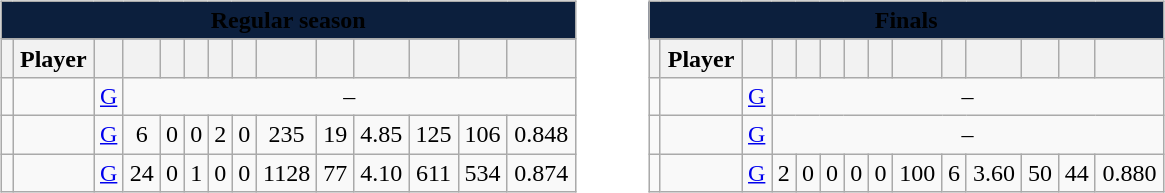<table>
<tr valign=top>
<td><br><table class="sortable wikitable" style="width:100%;text-align:center">
<tr>
<th style="background:#0c1f3d;" colspan="14"><span>Regular season</span></th>
</tr>
<tr>
<th></th>
<th>Player</th>
<th></th>
<th></th>
<th></th>
<th></th>
<th></th>
<th></th>
<th></th>
<th></th>
<th></th>
<th></th>
<th></th>
<th></th>
</tr>
<tr>
<td></td>
<td align="left"></td>
<td><a href='#'>G</a></td>
<td colspan="11">–</td>
</tr>
<tr>
<td></td>
<td align="left"></td>
<td><a href='#'>G</a></td>
<td>6</td>
<td>0</td>
<td>0</td>
<td>2</td>
<td>0</td>
<td>235</td>
<td>19</td>
<td>4.85</td>
<td>125</td>
<td>106</td>
<td>0.848</td>
</tr>
<tr>
<td></td>
<td align="left"></td>
<td><a href='#'>G</a></td>
<td>24</td>
<td>0</td>
<td>1</td>
<td>0</td>
<td>0</td>
<td>1128</td>
<td>77</td>
<td>4.10</td>
<td>611</td>
<td>534</td>
<td>0.874</td>
</tr>
</table>
</td>
<td></td>
<td></td>
<td></td>
<td></td>
<td></td>
<td></td>
<td></td>
<td></td>
<td></td>
<td></td>
<td></td>
<td><br><table class="sortable wikitable" style="width:100%;text-align:center">
<tr>
<th style="background:#0c1f3d;" colspan="14"><span>Finals</span></th>
</tr>
<tr>
<th></th>
<th>Player</th>
<th></th>
<th></th>
<th></th>
<th></th>
<th></th>
<th></th>
<th></th>
<th></th>
<th></th>
<th></th>
<th></th>
<th></th>
</tr>
<tr>
<td></td>
<td align="left"></td>
<td><a href='#'>G</a></td>
<td colspan="11">–</td>
</tr>
<tr>
<td></td>
<td align="left"></td>
<td><a href='#'>G</a></td>
<td colspan="11">–</td>
</tr>
<tr>
<td></td>
<td align="left"></td>
<td><a href='#'>G</a></td>
<td>2</td>
<td>0</td>
<td>0</td>
<td>0</td>
<td>0</td>
<td>100</td>
<td>6</td>
<td>3.60</td>
<td>50</td>
<td>44</td>
<td>0.880</td>
</tr>
</table>
</td>
</tr>
</table>
